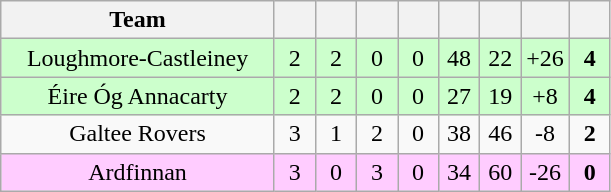<table class="wikitable" style="text-align:center">
<tr>
<th style="width:175px;">Team</th>
<th width="20"></th>
<th width="20"></th>
<th width="20"></th>
<th width="20"></th>
<th width="20"></th>
<th width="20"></th>
<th width="20"></th>
<th width="20"></th>
</tr>
<tr style="background:#cfc;">
<td>Loughmore-Castleiney</td>
<td>2</td>
<td>2</td>
<td>0</td>
<td>0</td>
<td>48</td>
<td>22</td>
<td>+26</td>
<td><strong>4</strong></td>
</tr>
<tr style="background:#cfc;">
<td>Éire Óg Annacarty</td>
<td>2</td>
<td>2</td>
<td>0</td>
<td>0</td>
<td>27</td>
<td>19</td>
<td>+8</td>
<td><strong>4</strong></td>
</tr>
<tr>
<td>Galtee Rovers</td>
<td>3</td>
<td>1</td>
<td>2</td>
<td>0</td>
<td>38</td>
<td>46</td>
<td>-8</td>
<td><strong>2</strong></td>
</tr>
<tr style="background:#fcf;">
<td>Ardfinnan</td>
<td>3</td>
<td>0</td>
<td>3</td>
<td>0</td>
<td>34</td>
<td>60</td>
<td>-26</td>
<td><strong>0</strong></td>
</tr>
</table>
